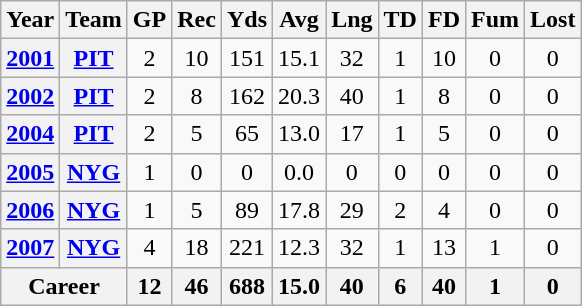<table class="wikitable" style="text-align:center;">
<tr>
<th>Year</th>
<th>Team</th>
<th>GP</th>
<th>Rec</th>
<th>Yds</th>
<th>Avg</th>
<th>Lng</th>
<th>TD</th>
<th>FD</th>
<th>Fum</th>
<th>Lost</th>
</tr>
<tr>
<th><a href='#'>2001</a></th>
<th><a href='#'>PIT</a></th>
<td>2</td>
<td>10</td>
<td>151</td>
<td>15.1</td>
<td>32</td>
<td>1</td>
<td>10</td>
<td>0</td>
<td>0</td>
</tr>
<tr>
<th><a href='#'>2002</a></th>
<th><a href='#'>PIT</a></th>
<td>2</td>
<td>8</td>
<td>162</td>
<td>20.3</td>
<td>40</td>
<td>1</td>
<td>8</td>
<td>0</td>
<td>0</td>
</tr>
<tr>
<th><a href='#'>2004</a></th>
<th><a href='#'>PIT</a></th>
<td>2</td>
<td>5</td>
<td>65</td>
<td>13.0</td>
<td>17</td>
<td>1</td>
<td>5</td>
<td>0</td>
<td>0</td>
</tr>
<tr>
<th><a href='#'>2005</a></th>
<th><a href='#'>NYG</a></th>
<td>1</td>
<td>0</td>
<td>0</td>
<td>0.0</td>
<td>0</td>
<td>0</td>
<td>0</td>
<td>0</td>
<td>0</td>
</tr>
<tr>
<th><a href='#'>2006</a></th>
<th><a href='#'>NYG</a></th>
<td>1</td>
<td>5</td>
<td>89</td>
<td>17.8</td>
<td>29</td>
<td>2</td>
<td>4</td>
<td>0</td>
<td>0</td>
</tr>
<tr>
<th><a href='#'>2007</a></th>
<th><a href='#'>NYG</a></th>
<td>4</td>
<td>18</td>
<td>221</td>
<td>12.3</td>
<td>32</td>
<td>1</td>
<td>13</td>
<td>1</td>
<td>0</td>
</tr>
<tr>
<th colspan="2">Career</th>
<th>12</th>
<th>46</th>
<th>688</th>
<th>15.0</th>
<th>40</th>
<th>6</th>
<th>40</th>
<th>1</th>
<th>0</th>
</tr>
</table>
